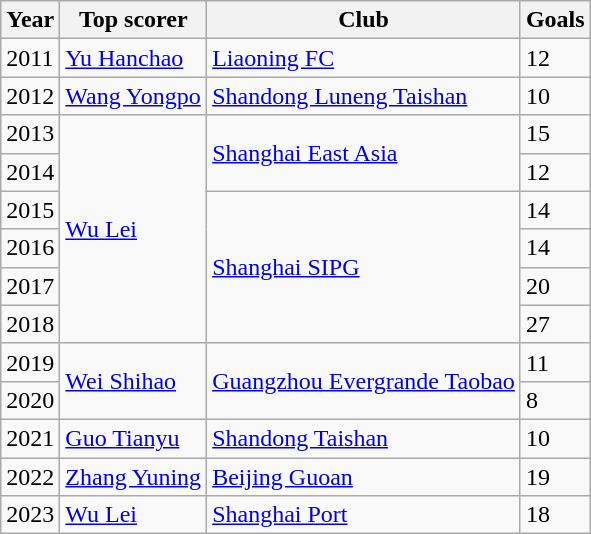<table class="wikitable sortable">
<tr>
<th>Year</th>
<th>Top scorer</th>
<th>Club</th>
<th>Goals</th>
</tr>
<tr>
<td>2011</td>
<td><a href='#'>Yu Hanchao</a></td>
<td><a href='#'>Liaoning FC</a></td>
<td>12</td>
</tr>
<tr>
<td>2012</td>
<td><a href='#'>Wang Yongpo</a></td>
<td><a href='#'>Shandong Luneng Taishan</a></td>
<td>10</td>
</tr>
<tr>
<td>2013</td>
<td rowspan=6><a href='#'>Wu Lei</a></td>
<td rowspan=2><a href='#'>Shanghai East Asia</a></td>
<td>15</td>
</tr>
<tr>
<td>2014</td>
<td>12</td>
</tr>
<tr>
<td>2015</td>
<td rowspan=4><a href='#'>Shanghai SIPG</a></td>
<td>14</td>
</tr>
<tr>
<td>2016</td>
<td>14</td>
</tr>
<tr>
<td>2017</td>
<td>20</td>
</tr>
<tr>
<td>2018</td>
<td>27</td>
</tr>
<tr>
<td>2019</td>
<td rowspan=2><a href='#'>Wei Shihao</a></td>
<td rowspan=2><a href='#'>Guangzhou Evergrande Taobao</a></td>
<td>11</td>
</tr>
<tr>
<td>2020</td>
<td>8</td>
</tr>
<tr>
<td>2021</td>
<td><a href='#'>Guo Tianyu</a></td>
<td><a href='#'>Shandong Taishan</a></td>
<td>10</td>
</tr>
<tr>
<td>2022</td>
<td><a href='#'>Zhang Yuning</a></td>
<td><a href='#'>Beijing Guoan</a></td>
<td>19</td>
</tr>
<tr>
<td>2023</td>
<td><a href='#'>Wu Lei</a></td>
<td><a href='#'>Shanghai Port</a></td>
<td>18</td>
</tr>
</table>
